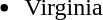<table width="50%">
<tr>
<td><br><ul><li>Virginia</li></ul></td>
</tr>
</table>
